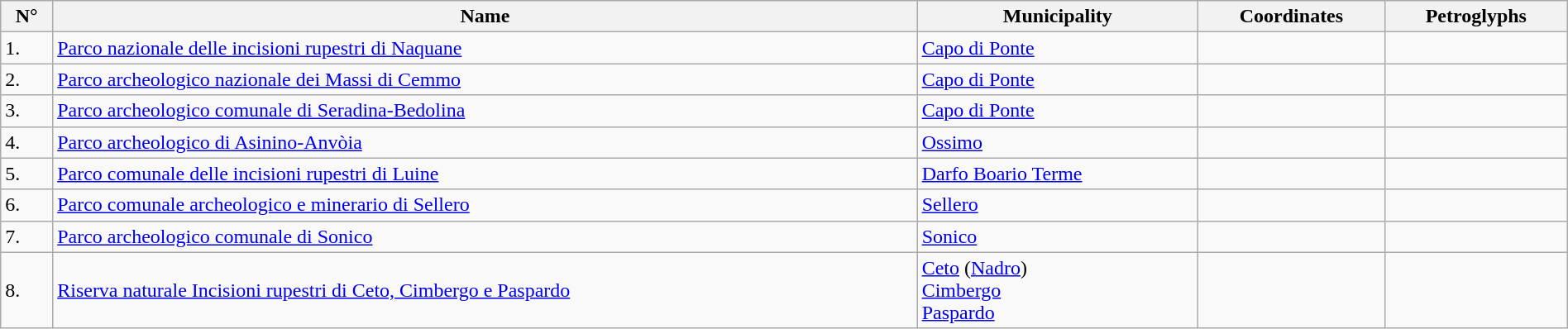<table class="wikitable" width="100%">
<tr>
<th>N°</th>
<th>Name</th>
<th>Municipality</th>
<th>Coordinates</th>
<th>Petroglyphs</th>
</tr>
<tr>
<td>1.</td>
<td><a href='#'>Parco nazionale delle incisioni rupestri di Naquane</a></td>
<td><a href='#'>Capo di Ponte</a></td>
<td></td>
<td></td>
</tr>
<tr>
<td>2.</td>
<td><a href='#'>Parco archeologico nazionale dei Massi di Cemmo</a></td>
<td><a href='#'>Capo di Ponte</a></td>
<td></td>
<td></td>
</tr>
<tr>
<td>3.</td>
<td><a href='#'>Parco archeologico comunale di Seradina-Bedolina</a></td>
<td><a href='#'>Capo di Ponte</a></td>
<td></td>
<td></td>
</tr>
<tr>
<td>4.</td>
<td><a href='#'>Parco archeologico di Asinino-Anvòia</a></td>
<td><a href='#'>Ossimo</a></td>
<td></td>
<td></td>
</tr>
<tr>
<td>5.</td>
<td><a href='#'>Parco comunale delle incisioni rupestri di Luine</a></td>
<td><a href='#'>Darfo Boario Terme</a></td>
<td></td>
<td></td>
</tr>
<tr>
<td>6.</td>
<td><a href='#'>Parco comunale archeologico e minerario di Sellero</a></td>
<td><a href='#'>Sellero</a></td>
<td></td>
<td></td>
</tr>
<tr>
<td>7.</td>
<td><a href='#'>Parco archeologico comunale di Sonico</a></td>
<td><a href='#'>Sonico</a></td>
<td></td>
<td></td>
</tr>
<tr>
<td>8.</td>
<td><a href='#'>Riserva naturale Incisioni rupestri di Ceto, Cimbergo e Paspardo</a></td>
<td><a href='#'>Ceto</a> (<a href='#'>Nadro</a>) <br> <a href='#'>Cimbergo</a>  <br> <a href='#'>Paspardo</a></td>
<td></td>
<td></td>
</tr>
</table>
